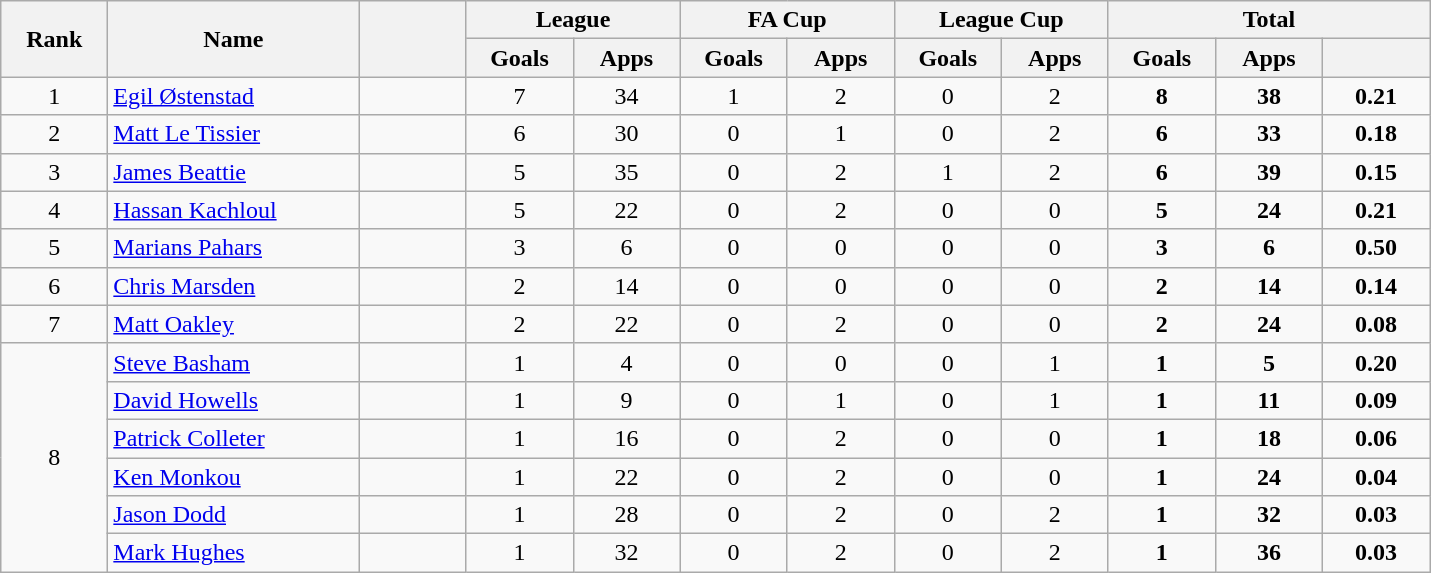<table class="wikitable plainrowheaders" style="text-align:center;">
<tr>
<th scope="col" rowspan="2" style="width:4em;">Rank</th>
<th scope="col" rowspan="2" style="width:10em;">Name</th>
<th scope="col" rowspan="2" style="width:4em;"></th>
<th scope="col" colspan="2">League</th>
<th scope="col" colspan="2">FA Cup</th>
<th scope="col" colspan="2">League Cup</th>
<th scope="col" colspan="3">Total</th>
</tr>
<tr>
<th scope="col" style="width:4em;">Goals</th>
<th scope="col" style="width:4em;">Apps</th>
<th scope="col" style="width:4em;">Goals</th>
<th scope="col" style="width:4em;">Apps</th>
<th scope="col" style="width:4em;">Goals</th>
<th scope="col" style="width:4em;">Apps</th>
<th scope="col" style="width:4em;">Goals</th>
<th scope="col" style="width:4em;">Apps</th>
<th scope="col" style="width:4em;"></th>
</tr>
<tr>
<td>1</td>
<td align="left"><a href='#'>Egil Østenstad</a></td>
<td></td>
<td>7</td>
<td>34</td>
<td>1</td>
<td>2</td>
<td>0</td>
<td>2</td>
<td><strong>8</strong></td>
<td><strong>38</strong></td>
<td><strong>0.21</strong></td>
</tr>
<tr>
<td>2</td>
<td align="left"><a href='#'>Matt Le Tissier</a></td>
<td></td>
<td>6</td>
<td>30</td>
<td>0</td>
<td>1</td>
<td>0</td>
<td>2</td>
<td><strong>6</strong></td>
<td><strong>33</strong></td>
<td><strong>0.18</strong></td>
</tr>
<tr>
<td>3</td>
<td align="left"><a href='#'>James Beattie</a></td>
<td></td>
<td>5</td>
<td>35</td>
<td>0</td>
<td>2</td>
<td>1</td>
<td>2</td>
<td><strong>6</strong></td>
<td><strong>39</strong></td>
<td><strong>0.15</strong></td>
</tr>
<tr>
<td>4</td>
<td align="left"><a href='#'>Hassan Kachloul</a></td>
<td></td>
<td>5</td>
<td>22</td>
<td>0</td>
<td>2</td>
<td>0</td>
<td>0</td>
<td><strong>5</strong></td>
<td><strong>24</strong></td>
<td><strong>0.21</strong></td>
</tr>
<tr>
<td>5</td>
<td align="left"><a href='#'>Marians Pahars</a></td>
<td></td>
<td>3</td>
<td>6</td>
<td>0</td>
<td>0</td>
<td>0</td>
<td>0</td>
<td><strong>3</strong></td>
<td><strong>6</strong></td>
<td><strong>0.50</strong></td>
</tr>
<tr>
<td>6</td>
<td align="left"><a href='#'>Chris Marsden</a></td>
<td></td>
<td>2</td>
<td>14</td>
<td>0</td>
<td>0</td>
<td>0</td>
<td>0</td>
<td><strong>2</strong></td>
<td><strong>14</strong></td>
<td><strong>0.14</strong></td>
</tr>
<tr>
<td>7</td>
<td align="left"><a href='#'>Matt Oakley</a></td>
<td></td>
<td>2</td>
<td>22</td>
<td>0</td>
<td>2</td>
<td>0</td>
<td>0</td>
<td><strong>2</strong></td>
<td><strong>24</strong></td>
<td><strong>0.08</strong></td>
</tr>
<tr>
<td rowspan="6">8</td>
<td align="left"><a href='#'>Steve Basham</a></td>
<td></td>
<td>1</td>
<td>4</td>
<td>0</td>
<td>0</td>
<td>0</td>
<td>1</td>
<td><strong>1</strong></td>
<td><strong>5</strong></td>
<td><strong>0.20</strong></td>
</tr>
<tr>
<td align="left"><a href='#'>David Howells</a></td>
<td></td>
<td>1</td>
<td>9</td>
<td>0</td>
<td>1</td>
<td>0</td>
<td>1</td>
<td><strong>1</strong></td>
<td><strong>11</strong></td>
<td><strong>0.09</strong></td>
</tr>
<tr>
<td align="left"><a href='#'>Patrick Colleter</a></td>
<td></td>
<td>1</td>
<td>16</td>
<td>0</td>
<td>2</td>
<td>0</td>
<td>0</td>
<td><strong>1</strong></td>
<td><strong>18</strong></td>
<td><strong>0.06</strong></td>
</tr>
<tr>
<td align="left"><a href='#'>Ken Monkou</a></td>
<td></td>
<td>1</td>
<td>22</td>
<td>0</td>
<td>2</td>
<td>0</td>
<td>0</td>
<td><strong>1</strong></td>
<td><strong>24</strong></td>
<td><strong>0.04</strong></td>
</tr>
<tr>
<td align="left"><a href='#'>Jason Dodd</a></td>
<td></td>
<td>1</td>
<td>28</td>
<td>0</td>
<td>2</td>
<td>0</td>
<td>2</td>
<td><strong>1</strong></td>
<td><strong>32</strong></td>
<td><strong>0.03</strong></td>
</tr>
<tr>
<td align="left"><a href='#'>Mark Hughes</a></td>
<td></td>
<td>1</td>
<td>32</td>
<td>0</td>
<td>2</td>
<td>0</td>
<td>2</td>
<td><strong>1</strong></td>
<td><strong>36</strong></td>
<td><strong>0.03</strong></td>
</tr>
</table>
